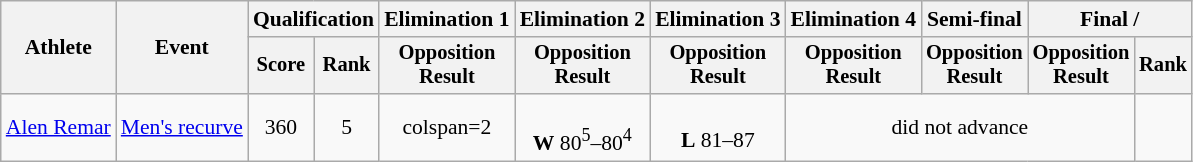<table class=wikitable style=font-size:90%;text-align:center>
<tr>
<th rowspan=2>Athlete</th>
<th rowspan=2>Event</th>
<th colspan=2>Qualification</th>
<th>Elimination 1</th>
<th>Elimination 2</th>
<th>Elimination 3</th>
<th>Elimination 4</th>
<th>Semi-final</th>
<th colspan=2>Final / </th>
</tr>
<tr style=font-size:95%>
<th>Score</th>
<th>Rank</th>
<th>Opposition<br>Result</th>
<th>Opposition<br>Result</th>
<th>Opposition<br>Result</th>
<th>Opposition<br>Result</th>
<th>Opposition<br>Result</th>
<th>Opposition<br>Result</th>
<th>Rank</th>
</tr>
<tr>
<td align=left><a href='#'>Alen Remar</a></td>
<td align=left><a href='#'>Men's recurve</a></td>
<td>360</td>
<td>5</td>
<td>colspan=2 </td>
<td><br><strong>W</strong> 80<sup>5</sup>–80<sup>4</sup></td>
<td><br><strong>L</strong> 81–87</td>
<td colspan=3>did not advance</td>
</tr>
</table>
